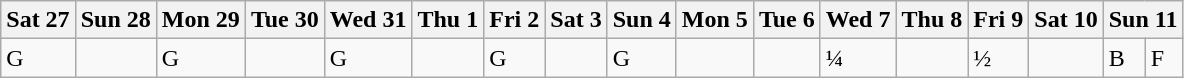<table class="wikitable olympic-schedule handball">
<tr>
<th>Sat 27</th>
<th>Sun 28</th>
<th>Mon 29</th>
<th>Tue 30</th>
<th>Wed 31</th>
<th>Thu 1</th>
<th>Fri 2</th>
<th>Sat 3</th>
<th>Sun 4</th>
<th>Mon 5</th>
<th>Tue 6</th>
<th>Wed 7</th>
<th>Thu 8</th>
<th>Fri 9</th>
<th>Sat 10</th>
<th colspan="2">Sun 11</th>
</tr>
<tr>
<td class="team-group">G</td>
<td></td>
<td class="team-group">G</td>
<td></td>
<td class="team-group">G</td>
<td></td>
<td class="team-group">G</td>
<td></td>
<td class="team-group">G</td>
<td></td>
<td></td>
<td class="team-qf">¼</td>
<td></td>
<td class="team-sf">½</td>
<td></td>
<td class="team-bronze">B</td>
<td class="team-final">F</td>
</tr>
</table>
